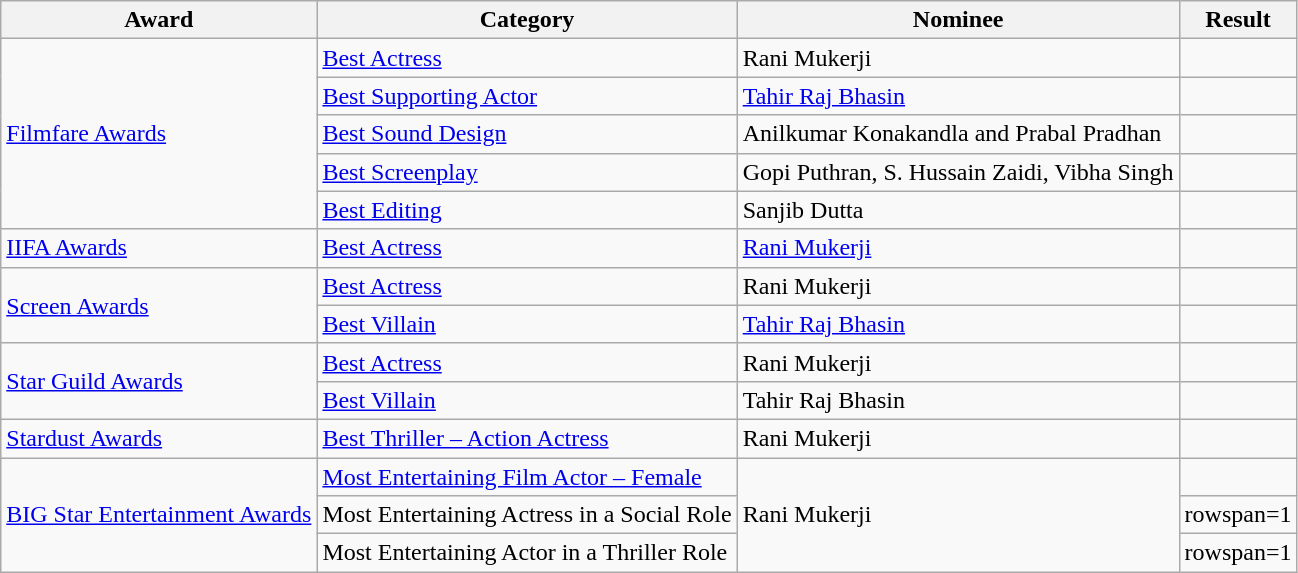<table class="wikitable">
<tr>
<th>Award</th>
<th>Category</th>
<th>Nominee</th>
<th>Result</th>
</tr>
<tr>
<td rowspan=5><a href='#'>Filmfare Awards</a></td>
<td><a href='#'>Best Actress</a></td>
<td>Rani Mukerji</td>
<td></td>
</tr>
<tr>
<td><a href='#'>Best Supporting Actor</a></td>
<td><a href='#'>Tahir Raj Bhasin</a></td>
<td></td>
</tr>
<tr>
<td><a href='#'>Best Sound Design</a></td>
<td>Anilkumar Konakandla and Prabal Pradhan</td>
<td></td>
</tr>
<tr>
<td><a href='#'>Best Screenplay</a></td>
<td>Gopi Puthran, S. Hussain Zaidi, Vibha Singh</td>
<td></td>
</tr>
<tr>
<td><a href='#'>Best Editing</a></td>
<td>Sanjib Dutta</td>
<td></td>
</tr>
<tr>
<td rowspan=1><a href='#'>IIFA Awards</a></td>
<td><a href='#'>Best Actress</a></td>
<td><a href='#'>Rani Mukerji</a></td>
<td></td>
</tr>
<tr>
<td rowspan=2><a href='#'>Screen Awards</a></td>
<td><a href='#'>Best Actress</a></td>
<td>Rani Mukerji</td>
<td></td>
</tr>
<tr>
<td><a href='#'>Best Villain</a></td>
<td><a href='#'>Tahir Raj Bhasin</a></td>
<td></td>
</tr>
<tr>
<td rowspan=2><a href='#'>Star Guild Awards</a></td>
<td><a href='#'>Best Actress</a></td>
<td>Rani Mukerji</td>
<td></td>
</tr>
<tr>
<td><a href='#'>Best Villain</a></td>
<td>Tahir Raj Bhasin</td>
<td></td>
</tr>
<tr>
<td rowspan=1><a href='#'>Stardust Awards</a></td>
<td><a href='#'>Best Thriller – Action Actress</a></td>
<td>Rani Mukerji</td>
<td></td>
</tr>
<tr>
<td rowspan="3"><a href='#'>BIG Star Entertainment Awards</a></td>
<td><a href='#'>Most Entertaining Film Actor – Female</a></td>
<td rowspan="3">Rani Mukerji</td>
<td></td>
</tr>
<tr>
<td>Most Entertaining Actress in a Social Role</td>
<td>rowspan=1 </td>
</tr>
<tr>
<td>Most Entertaining Actor in a Thriller Role</td>
<td>rowspan=1 </td>
</tr>
</table>
